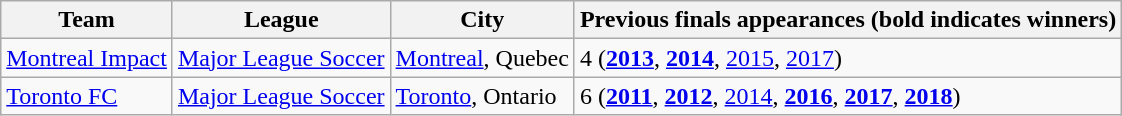<table class="wikitable">
<tr>
<th>Team</th>
<th>League</th>
<th>City</th>
<th>Previous finals appearances (bold indicates winners)</th>
</tr>
<tr>
<td><a href='#'>Montreal Impact</a></td>
<td><a href='#'>Major League Soccer</a></td>
<td><a href='#'>Montreal</a>, Quebec</td>
<td>4 (<strong><a href='#'>2013</a></strong>, <strong><a href='#'>2014</a></strong>, <a href='#'>2015</a>, <a href='#'>2017</a>)</td>
</tr>
<tr>
<td><a href='#'>Toronto FC</a></td>
<td><a href='#'>Major League Soccer</a></td>
<td><a href='#'>Toronto</a>, Ontario</td>
<td>6 (<strong><a href='#'>2011</a></strong>, <strong><a href='#'>2012</a></strong>, <a href='#'>2014</a>, <strong><a href='#'>2016</a></strong>, <strong><a href='#'>2017</a></strong>, <strong><a href='#'>2018</a></strong>)</td>
</tr>
</table>
